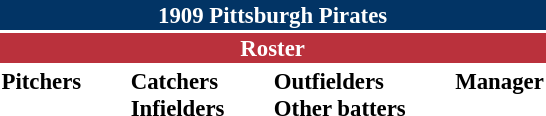<table class="toccolours" style="font-size: 95%;">
<tr>
<th colspan="10" style="background-color: #023465; color: white; text-align: center;">1909 Pittsburgh Pirates</th>
</tr>
<tr>
<td colspan="10" style="background-color: #ba313c; color: white; text-align: center;"><strong>Roster</strong></td>
</tr>
<tr>
<td valign="top"><strong>Pitchers</strong><br>











</td>
<td width="25px"></td>
<td valign="top"><strong>Catchers</strong><br>


<strong>Infielders</strong>






</td>
<td width="25px"></td>
<td valign="top"><strong>Outfielders</strong><br>




<strong>Other batters</strong>
</td>
<td width="25px"></td>
<td valign="top"><strong>Manager</strong><br></td>
</tr>
</table>
